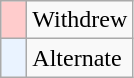<table class="wikitable" style="text-align:left;">
<tr>
<td width=10px bgcolor=ffcccc></td>
<td>Withdrew</td>
</tr>
<tr>
<td width=10px bgcolor=eaf3ff></td>
<td>Alternate</td>
</tr>
</table>
